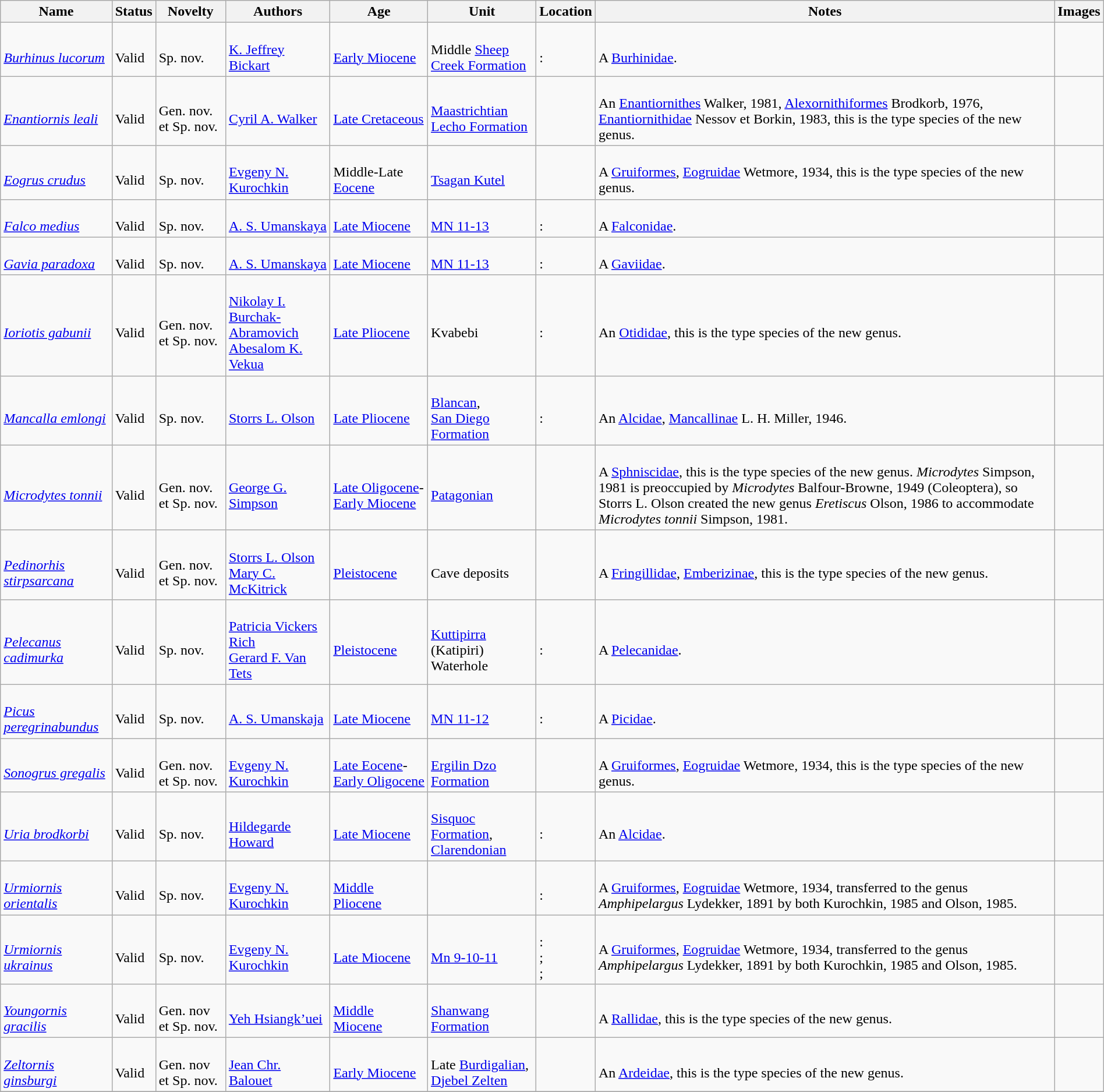<table class="wikitable sortable" align="center" width="100%">
<tr>
<th>Name</th>
<th>Status</th>
<th>Novelty</th>
<th>Authors</th>
<th>Age</th>
<th>Unit</th>
<th>Location</th>
<th>Notes</th>
<th>Images</th>
</tr>
<tr>
<td><br><em><a href='#'>Burhinus lucorum</a></em> </td>
<td><br>Valid</td>
<td><br>Sp. nov.</td>
<td><br><a href='#'>K. Jeffrey Bickart</a></td>
<td><br><a href='#'>Early Miocene</a></td>
<td><br>Middle <a href='#'>Sheep Creek Formation</a></td>
<td><br>:<br></td>
<td><br>A <a href='#'>Burhinidae</a>.</td>
<td></td>
</tr>
<tr>
<td><br><em><a href='#'>Enantiornis leali</a></em> </td>
<td><br>Valid</td>
<td><br>Gen. nov. et Sp. nov.</td>
<td><br><a href='#'>Cyril A. Walker</a></td>
<td><br><a href='#'>Late Cretaceous</a></td>
<td><br><a href='#'>Maastrichtian</a><br><a href='#'>Lecho Formation</a></td>
<td><br></td>
<td><br>An <a href='#'>Enantiornithes</a> Walker, 1981, <a href='#'>Alexornithiformes</a> Brodkorb, 1976, <a href='#'>Enantiornithidae</a> Nessov et Borkin, 1983, this is the type species of the new genus.</td>
<td></td>
</tr>
<tr>
<td><br><em><a href='#'>Eogrus crudus</a></em> </td>
<td><br>Valid</td>
<td><br>Sp. nov.</td>
<td><br><a href='#'>Evgeny N. Kurochkin</a></td>
<td><br>Middle-Late <a href='#'>Eocene</a></td>
<td><br><a href='#'>Tsagan Kutel</a></td>
<td><br></td>
<td><br>A <a href='#'>Gruiformes</a>, <a href='#'>Eogruidae</a> Wetmore, 1934, this is the type species of the new genus.</td>
<td></td>
</tr>
<tr>
<td><br><em><a href='#'>Falco medius</a></em> </td>
<td><br>Valid</td>
<td><br>Sp. nov.</td>
<td><br><a href='#'>A. S. Umanskaya</a></td>
<td><br><a href='#'>Late Miocene</a></td>
<td><br><a href='#'>MN 11-13</a></td>
<td><br>:<br></td>
<td><br>A <a href='#'>Falconidae</a>.</td>
<td></td>
</tr>
<tr>
<td><br><em><a href='#'>Gavia paradoxa</a></em> </td>
<td><br>Valid</td>
<td><br>Sp. nov.</td>
<td><br><a href='#'>A. S. Umanskaya</a></td>
<td><br><a href='#'>Late Miocene</a></td>
<td><br><a href='#'>MN 11-13</a></td>
<td><br>:<br></td>
<td><br>A <a href='#'>Gaviidae</a>.</td>
<td></td>
</tr>
<tr>
<td><br><em><a href='#'>Ioriotis gabunii</a></em> </td>
<td><br>Valid</td>
<td><br>Gen. nov. et Sp. nov.</td>
<td><br><a href='#'>Nikolay I. Burchak-Abramovich</a><br><a href='#'>Abesalom K. Vekua</a></td>
<td><br><a href='#'>Late Pliocene</a></td>
<td><br>Kvabebi</td>
<td><br>:<br></td>
<td><br>An <a href='#'>Otididae</a>, this is the type species of the new genus.</td>
<td></td>
</tr>
<tr>
<td><br><em><a href='#'>Mancalla emlongi</a></em> </td>
<td><br>Valid</td>
<td><br>Sp. nov.</td>
<td><br><a href='#'>Storrs L. Olson</a></td>
<td><br><a href='#'>Late Pliocene</a></td>
<td><br><a href='#'>Blancan</a>,<br><a href='#'>San Diego Formation</a></td>
<td><br>:<br></td>
<td><br>An <a href='#'>Alcidae</a>, <a href='#'>Mancallinae</a> L. H. Miller, 1946.</td>
<td></td>
</tr>
<tr>
<td><br><em><a href='#'>Microdytes tonnii</a></em> </td>
<td><br>Valid</td>
<td><br>Gen. nov. et Sp. nov.</td>
<td><br><a href='#'>George G. Simpson</a></td>
<td><br><a href='#'>Late Oligocene</a>-<a href='#'>Early Miocene</a></td>
<td><br><a href='#'>Patagonian</a></td>
<td><br></td>
<td><br>A <a href='#'>Sphniscidae</a>, this is the type species of the new genus. <em>Microdytes</em> Simpson, 1981 is preoccupied by <em>Microdytes</em> Balfour-Browne, 1949 (Coleoptera), so Storrs L. Olson created the new genus <em>Eretiscus</em> Olson, 1986 to accommodate <em>Microdytes tonnii</em> Simpson, 1981.</td>
<td></td>
</tr>
<tr>
<td><br><em><a href='#'>Pedinorhis stirpsarcana</a></em> </td>
<td><br>Valid</td>
<td><br>Gen. nov. et Sp. nov.</td>
<td><br><a href='#'>Storrs L. Olson</a><br><a href='#'>Mary C. McKitrick</a></td>
<td><br><a href='#'>Pleistocene</a></td>
<td><br>Cave deposits</td>
<td><br></td>
<td><br>A <a href='#'>Fringillidae</a>, <a href='#'>Emberizinae</a>, this is the type species of the new genus.</td>
<td></td>
</tr>
<tr>
<td><br><em><a href='#'>Pelecanus cadimurka</a></em> </td>
<td><br>Valid</td>
<td><br>Sp. nov.</td>
<td><br><a href='#'>Patricia Vickers Rich</a><br><a href='#'>Gerard F. Van Tets</a></td>
<td><br><a href='#'>Pleistocene</a></td>
<td><br><a href='#'>Kuttipirra</a> (Katipiri) Waterhole</td>
<td><br>:<br></td>
<td><br>A <a href='#'>Pelecanidae</a>.</td>
<td></td>
</tr>
<tr>
<td><br><em><a href='#'>Picus peregrinabundus</a></em> </td>
<td><br>Valid</td>
<td><br>Sp. nov.</td>
<td><br><a href='#'>A. S. Umanskaja</a></td>
<td><br><a href='#'>Late Miocene</a></td>
<td><br><a href='#'>MN 11-12</a></td>
<td><br>:<br></td>
<td><br>A <a href='#'>Picidae</a>.</td>
<td></td>
</tr>
<tr>
<td><br><em><a href='#'>Sonogrus gregalis</a></em> </td>
<td><br>Valid</td>
<td><br>Gen. nov. et Sp. nov.</td>
<td><br><a href='#'>Evgeny N. Kurochkin</a></td>
<td><br><a href='#'>Late Eocene</a>-<a href='#'>Early Oligocene</a></td>
<td><br><a href='#'>Ergilin Dzo Formation</a></td>
<td><br></td>
<td><br>A <a href='#'>Gruiformes</a>, <a href='#'>Eogruidae</a> Wetmore, 1934, this is the type species of the new genus.</td>
<td></td>
</tr>
<tr>
<td><br><em><a href='#'>Uria brodkorbi</a></em> </td>
<td><br>Valid</td>
<td><br>Sp. nov.</td>
<td><br><a href='#'>Hildegarde Howard</a></td>
<td><br><a href='#'>Late Miocene</a></td>
<td><br><a href='#'>Sisquoc Formation</a>,<br><a href='#'>Clarendonian</a></td>
<td><br>:<br></td>
<td><br>An <a href='#'>Alcidae</a>.</td>
<td></td>
</tr>
<tr>
<td><br><em><a href='#'>Urmiornis orientalis</a></em> </td>
<td><br>Valid</td>
<td><br>Sp. nov.</td>
<td><br><a href='#'>Evgeny N. Kurochkin</a></td>
<td><br><a href='#'>Middle Pliocene</a></td>
<td></td>
<td><br>:<br></td>
<td><br>A <a href='#'>Gruiformes</a>, <a href='#'>Eogruidae</a> Wetmore, 1934, transferred to the genus <em>Amphipelargus</em> Lydekker, 1891 by both Kurochkin, 1985 and Olson, 1985.</td>
<td></td>
</tr>
<tr>
<td><br><em><a href='#'>Urmiornis ukrainus</a></em> </td>
<td><br>Valid</td>
<td><br>Sp. nov.</td>
<td><br><a href='#'>Evgeny N. Kurochkin</a></td>
<td><br><a href='#'>Late Miocene</a></td>
<td><br><a href='#'>Mn 9-10-11</a></td>
<td><br>:<br>;<br>;<br></td>
<td><br>A <a href='#'>Gruiformes</a>, <a href='#'>Eogruidae</a> Wetmore, 1934, transferred to the genus <em>Amphipelargus</em> Lydekker, 1891 by both Kurochkin, 1985 and Olson, 1985.</td>
<td></td>
</tr>
<tr>
<td><br><em><a href='#'>Youngornis gracilis</a></em> </td>
<td><br>Valid</td>
<td><br>Gen. nov et Sp. nov.</td>
<td><br><a href='#'>Yeh Hsiangk’uei</a></td>
<td><br><a href='#'>Middle Miocene</a></td>
<td><br><a href='#'>Shanwang Formation</a></td>
<td><br></td>
<td><br>A <a href='#'>Rallidae</a>, this is the type species of the new genus.</td>
<td></td>
</tr>
<tr>
<td><br><em><a href='#'>Zeltornis ginsburgi</a></em> </td>
<td><br>Valid</td>
<td><br>Gen. nov et Sp. nov.</td>
<td><br><a href='#'>Jean Chr. Balouet</a></td>
<td><br><a href='#'>Early Miocene</a></td>
<td><br>Late <a href='#'>Burdigalian</a>,<br><a href='#'>Djebel Zelten</a></td>
<td><br></td>
<td><br>An <a href='#'>Ardeidae</a>, this is the type species of the new genus.</td>
<td></td>
</tr>
<tr>
</tr>
</table>
